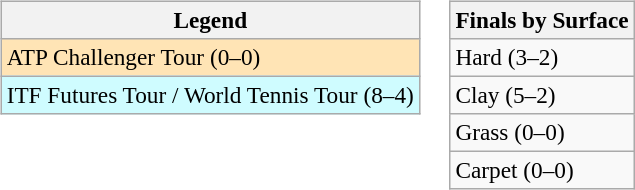<table>
<tr style="vertical-align:top">
<td><br><table class=wikitable style=font-size:97%>
<tr>
<th>Legend</th>
</tr>
<tr style="background:moccasin">
<td>ATP Challenger Tour (0–0)</td>
</tr>
<tr style="background:#cffcff">
<td>ITF Futures Tour / World Tennis Tour (8–4)</td>
</tr>
</table>
</td>
<td><br><table class=wikitable style=font-size:97%>
<tr>
<th>Finals by Surface</th>
</tr>
<tr>
<td>Hard (3–2)</td>
</tr>
<tr>
<td>Clay (5–2)</td>
</tr>
<tr>
<td>Grass (0–0)</td>
</tr>
<tr>
<td>Carpet (0–0)</td>
</tr>
</table>
</td>
</tr>
</table>
